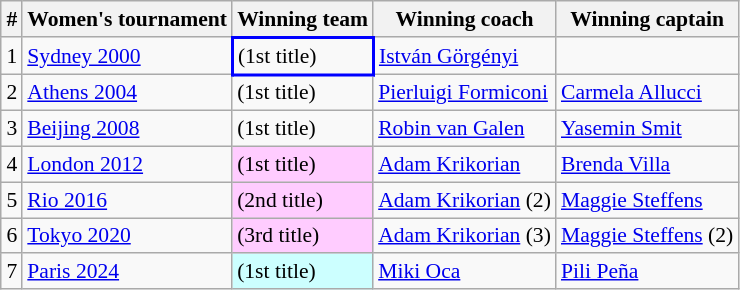<table class="wikitable sortable" style="text-align: left; font-size: 90%; margin-left: 1em;">
<tr>
<th>#</th>
<th>Women's tournament</th>
<th>Winning team</th>
<th>Winning coach</th>
<th>Winning captain</th>
</tr>
<tr>
<td style="text-align: center;">1</td>
<td style="text-align: left;" data-sort-value="2000"> <a href='#'>Sydney 2000</a></td>
<td style="border: 2px solid blue; text-align: left;"> (1st title)</td>
<td data-sort-value="Görgényi, István"> <a href='#'>István Görgényi</a></td>
<td></td>
</tr>
<tr>
<td style="text-align: center;">2</td>
<td style="text-align: left;" data-sort-value="2004"> <a href='#'>Athens 2004</a></td>
<td style="text-align: left;"> (1st title)</td>
<td data-sort-value="Formiconi, Pierluigi"> <a href='#'>Pierluigi Formiconi</a></td>
<td data-sort-value="Allucci, Carmela"> <a href='#'>Carmela Allucci</a></td>
</tr>
<tr>
<td style="text-align: center;">3</td>
<td style="text-align: left;" data-sort-value="2008"> <a href='#'>Beijing 2008</a></td>
<td style="text-align: left;"> (1st title)</td>
<td data-sort-value="Galen, Robin van"> <a href='#'>Robin van Galen</a></td>
<td data-sort-value="Smit, Yasemin"> <a href='#'>Yasemin Smit</a></td>
</tr>
<tr>
<td style="text-align: center;">4</td>
<td style="text-align: left;" data-sort-value="2012"> <a href='#'>London 2012</a></td>
<td style="background-color: #ffccff; text-align: left;"> (1st title)</td>
<td data-sort-value="Krikorian, Adam"> <a href='#'>Adam Krikorian</a></td>
<td data-sort-value="Villa, Brenda"> <a href='#'>Brenda Villa</a></td>
</tr>
<tr>
<td style="text-align: center;">5</td>
<td style="text-align: left;" data-sort-value="2016"> <a href='#'>Rio 2016</a></td>
<td style="background-color: #ffccff; text-align: left;"> (2nd title)</td>
<td data-sort-value="Krikorian, Adam"> <a href='#'>Adam Krikorian</a> (2)</td>
<td data-sort-value="Steffens, Maggie"> <a href='#'>Maggie Steffens</a></td>
</tr>
<tr>
<td style="text-align: center;">6</td>
<td style="text-align: left;" data-sort-value="2020"> <a href='#'>Tokyo 2020</a></td>
<td style="background-color: #ffccff; text-align: left;"> (3rd title)</td>
<td data-sort-value="Krikorian, Adam"> <a href='#'>Adam Krikorian</a> (3)</td>
<td data-sort-value="Steffens, Maggie"> <a href='#'>Maggie Steffens</a> (2)</td>
</tr>
<tr>
<td style="text-align: center;">7</td>
<td style="text-align: left;" data-sort-value="2024"> <a href='#'>Paris 2024</a></td>
<td style="background-color: #ccffff; text-align: left;"> (1st title)</td>
<td data-sort-value="Oca, Miki"> <a href='#'>Miki Oca</a></td>
<td data-sort-value="Peña, 	Pili "> <a href='#'>Pili Peña</a></td>
</tr>
</table>
